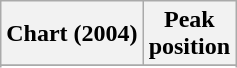<table class="wikitable sortable plainrowheaders" style="text-align:center">
<tr>
<th scope="col">Chart (2004)</th>
<th scope="col">Peak<br>position</th>
</tr>
<tr>
</tr>
<tr>
</tr>
<tr>
</tr>
<tr>
</tr>
<tr>
</tr>
<tr>
</tr>
<tr>
</tr>
<tr>
</tr>
</table>
